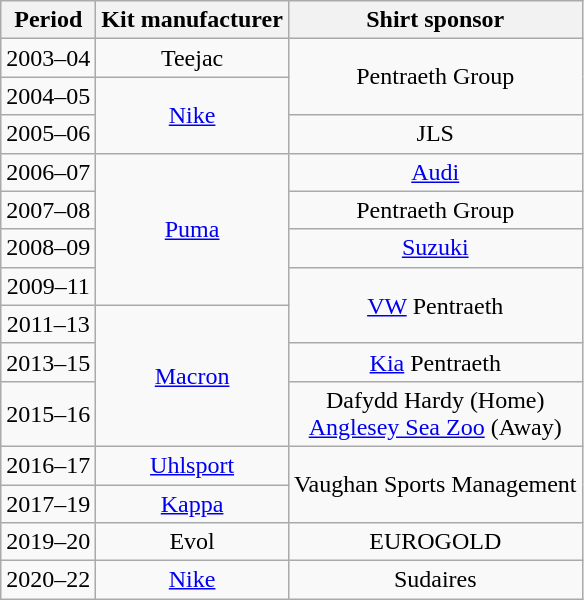<table class="wikitable" style="text-align:center;">
<tr>
<th>Period</th>
<th>Kit manufacturer</th>
<th>Shirt sponsor</th>
</tr>
<tr>
<td>2003–04</td>
<td>Teejac</td>
<td rowspan="2">Pentraeth Group</td>
</tr>
<tr>
<td>2004–05</td>
<td rowspan="2"><a href='#'>Nike</a></td>
</tr>
<tr>
<td>2005–06</td>
<td>JLS</td>
</tr>
<tr>
<td>2006–07</td>
<td rowspan="4"><a href='#'>Puma</a></td>
<td><a href='#'>Audi</a></td>
</tr>
<tr>
<td>2007–08</td>
<td>Pentraeth Group</td>
</tr>
<tr>
<td>2008–09</td>
<td><a href='#'>Suzuki</a></td>
</tr>
<tr>
<td>2009–11</td>
<td rowspan="2"><a href='#'>VW</a> Pentraeth</td>
</tr>
<tr>
<td>2011–13</td>
<td rowspan="3"><a href='#'>Macron</a></td>
</tr>
<tr>
<td>2013–15</td>
<td><a href='#'>Kia</a> Pentraeth</td>
</tr>
<tr>
<td>2015–16</td>
<td>Dafydd Hardy (Home)<br><a href='#'>Anglesey Sea Zoo</a> (Away)</td>
</tr>
<tr>
<td>2016–17</td>
<td><a href='#'>Uhlsport</a></td>
<td rowspan="2">Vaughan Sports Management</td>
</tr>
<tr>
<td>2017–19</td>
<td><a href='#'>Kappa</a></td>
</tr>
<tr>
<td>2019–20</td>
<td>Evol</td>
<td rowspan="1">EUROGOLD</td>
</tr>
<tr>
<td>2020–22</td>
<td><a href='#'>Nike</a></td>
<td rowspan="1">Sudaires</td>
</tr>
</table>
